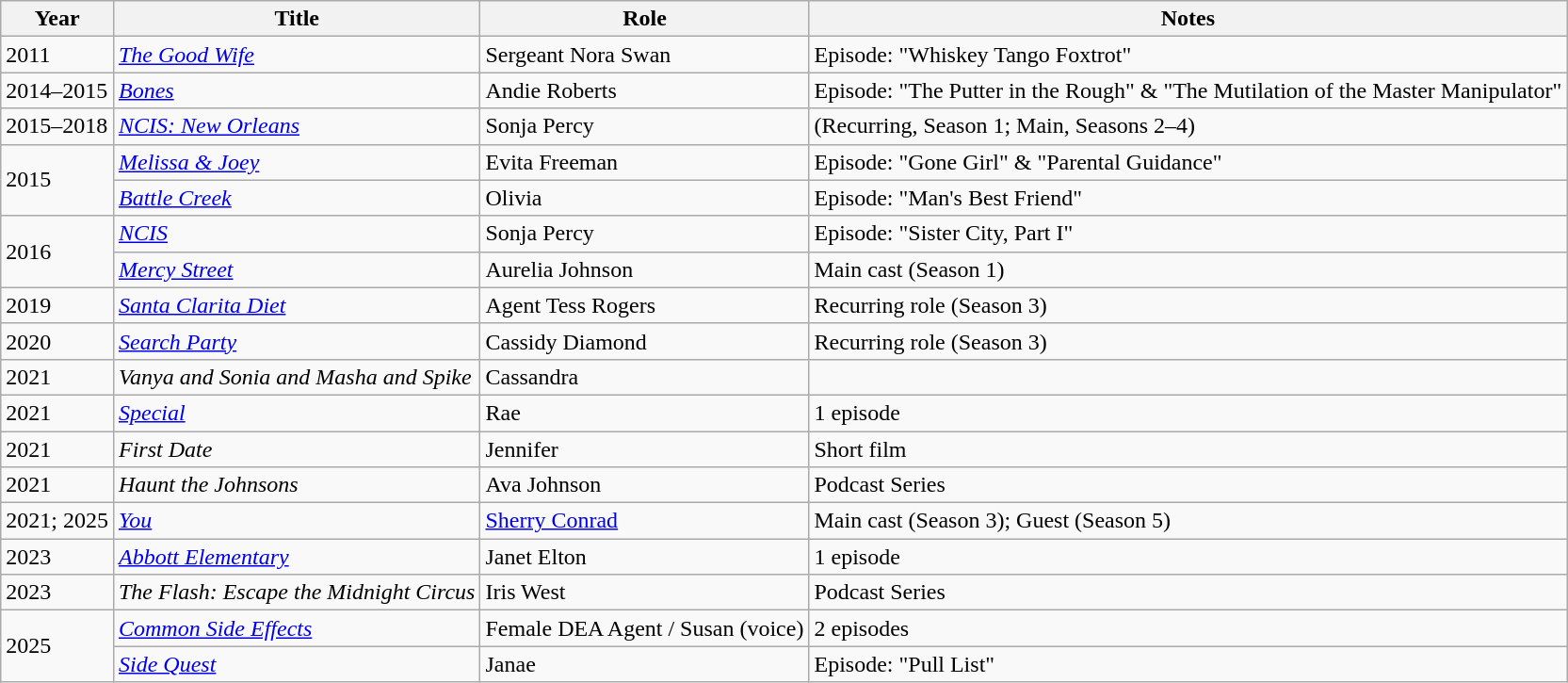<table class="wikitable sortable">
<tr>
<th>Year</th>
<th>Title</th>
<th>Role</th>
<th class="unsortable">Notes</th>
</tr>
<tr>
<td>2011</td>
<td><em><a href='#'>The Good Wife</a></em></td>
<td>Sergeant Nora Swan</td>
<td>Episode: "Whiskey Tango Foxtrot"</td>
</tr>
<tr>
<td>2014–2015</td>
<td><em><a href='#'>Bones</a></em></td>
<td>Andie Roberts</td>
<td>Episode: "The Putter in the Rough" & "The Mutilation of the Master Manipulator"</td>
</tr>
<tr>
<td>2015–2018</td>
<td><em><a href='#'>NCIS: New Orleans</a></em></td>
<td>Sonja Percy</td>
<td>(Recurring, Season 1; Main, Seasons 2–4)</td>
</tr>
<tr>
<td rowspan="2">2015</td>
<td><em><a href='#'>Melissa & Joey</a></em></td>
<td>Evita Freeman</td>
<td>Episode: "Gone Girl" & "Parental Guidance"</td>
</tr>
<tr>
<td><em><a href='#'>Battle Creek</a></em></td>
<td>Olivia</td>
<td>Episode: "Man's Best Friend"</td>
</tr>
<tr>
<td rowspan="2">2016</td>
<td><em><a href='#'>NCIS</a></em></td>
<td>Sonja Percy</td>
<td>Episode: "Sister City, Part I"</td>
</tr>
<tr>
<td><em><a href='#'>Mercy Street</a></em></td>
<td>Aurelia Johnson</td>
<td>Main cast (Season 1)</td>
</tr>
<tr>
<td>2019</td>
<td><em><a href='#'>Santa Clarita Diet</a></em></td>
<td>Agent Tess Rogers</td>
<td>Recurring role (Season 3)</td>
</tr>
<tr>
<td>2020</td>
<td><em><a href='#'>Search Party</a></em></td>
<td>Cassidy Diamond</td>
<td>Recurring role (Season 3)</td>
</tr>
<tr>
<td>2021</td>
<td><em>Vanya and Sonia and Masha and Spike</em></td>
<td>Cassandra</td>
<td></td>
</tr>
<tr>
<td>2021</td>
<td><em><a href='#'>Special</a></em></td>
<td>Rae</td>
<td>1 episode</td>
</tr>
<tr>
<td>2021</td>
<td><em>First Date</em></td>
<td>Jennifer</td>
<td>Short film</td>
</tr>
<tr>
<td>2021</td>
<td><em>Haunt the Johnsons</em></td>
<td>Ava Johnson</td>
<td>Podcast Series</td>
</tr>
<tr>
<td>2021; 2025</td>
<td><em><a href='#'>You</a></em></td>
<td><a href='#'>Sherry Conrad</a></td>
<td>Main cast (Season 3); Guest (Season 5)</td>
</tr>
<tr>
<td>2023</td>
<td><em><a href='#'>Abbott Elementary</a></em></td>
<td>Janet Elton</td>
<td>1 episode</td>
</tr>
<tr>
<td>2023</td>
<td><em>The Flash: Escape the Midnight Circus</em></td>
<td>Iris West</td>
<td>Podcast Series</td>
</tr>
<tr>
<td rowspan="2">2025</td>
<td><em><a href='#'>Common Side Effects</a></em></td>
<td>Female DEA Agent / Susan (voice)</td>
<td>2 episodes</td>
</tr>
<tr>
<td><em><a href='#'>Side Quest</a></em></td>
<td>Janae</td>
<td>Episode: "Pull List"</td>
</tr>
</table>
